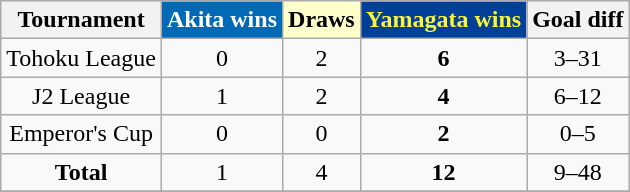<table class="wikitable" style="text-align:center;">
<tr>
<th>Tournament</th>
<th style="color:white; background:#006AB6;">Akita wins</th>
<th style="color:black; background:#FFFFCC;">Draws</th>
<th style="color:#FFF338; background:#014099;">Yamagata wins</th>
<th>Goal diff</th>
</tr>
<tr>
<td>Tohoku League</td>
<td>0</td>
<td>2</td>
<td><strong>6</strong></td>
<td>3–31</td>
</tr>
<tr>
<td>J2 League</td>
<td>1</td>
<td>2</td>
<td><strong>4</strong></td>
<td>6–12</td>
</tr>
<tr>
<td>Emperor's Cup</td>
<td>0</td>
<td>0</td>
<td><strong>2</strong></td>
<td>0–5</td>
</tr>
<tr>
<td><strong>Total</strong></td>
<td>1</td>
<td>4</td>
<td><strong>12</strong></td>
<td>9–48</td>
</tr>
<tr>
</tr>
</table>
